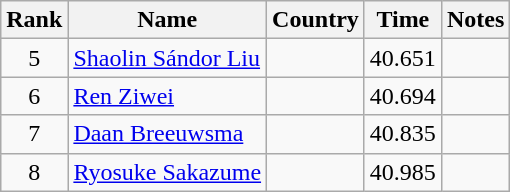<table class="wikitable sortable" style="text-align:center">
<tr>
<th>Rank</th>
<th>Name</th>
<th>Country</th>
<th>Time</th>
<th>Notes</th>
</tr>
<tr>
<td>5</td>
<td align=left><a href='#'>Shaolin Sándor Liu</a></td>
<td align=left></td>
<td>40.651</td>
<td></td>
</tr>
<tr>
<td>6</td>
<td align=left><a href='#'>Ren Ziwei</a></td>
<td align=left></td>
<td>40.694</td>
<td></td>
</tr>
<tr>
<td>7</td>
<td align=left><a href='#'>Daan Breeuwsma</a></td>
<td align=left></td>
<td>40.835</td>
<td></td>
</tr>
<tr>
<td>8</td>
<td align=left><a href='#'>Ryosuke Sakazume</a></td>
<td align=left></td>
<td>40.985</td>
<td></td>
</tr>
</table>
